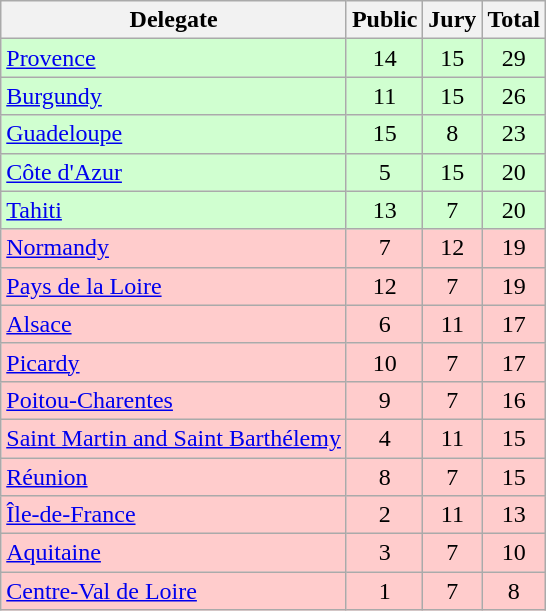<table class="wikitable sortable">
<tr>
<th scope=col>Delegate</th>
<th scope=col>Public</th>
<th scope=col>Jury</th>
<th scope=col>Total</th>
</tr>
<tr align="center" bgcolor="D0FFD0">
<td align="left"><a href='#'>Provence</a></td>
<td>14</td>
<td>15</td>
<td>29</td>
</tr>
<tr align="center" bgcolor="D0FFD0">
<td align="left"><a href='#'>Burgundy</a></td>
<td>11</td>
<td>15</td>
<td>26</td>
</tr>
<tr align="center" bgcolor="D0FFD0">
<td align="left"><a href='#'>Guadeloupe</a></td>
<td>15</td>
<td>8</td>
<td>23</td>
</tr>
<tr align="center" bgcolor="D0FFD0">
<td align="left"><a href='#'>Côte d'Azur</a></td>
<td>5</td>
<td>15</td>
<td>20</td>
</tr>
<tr align="center" bgcolor="D0FFD0">
<td align="left"><a href='#'>Tahiti</a></td>
<td>13</td>
<td>7</td>
<td>20</td>
</tr>
<tr align="center" bgcolor="FFCCCC">
<td align="left"><a href='#'>Normandy</a></td>
<td>7</td>
<td>12</td>
<td>19</td>
</tr>
<tr align="center" bgcolor="FFCCCC">
<td align="left"><a href='#'>Pays de la Loire</a></td>
<td>12</td>
<td>7</td>
<td>19</td>
</tr>
<tr align="center" bgcolor="FFCCCC">
<td align="left"><a href='#'>Alsace</a></td>
<td>6</td>
<td>11</td>
<td>17</td>
</tr>
<tr align="center" bgcolor="FFCCCC">
<td align="left"><a href='#'>Picardy</a></td>
<td>10</td>
<td>7</td>
<td>17</td>
</tr>
<tr align="center" bgcolor="FFCCCC">
<td align="left"><a href='#'>Poitou-Charentes</a></td>
<td>9</td>
<td>7</td>
<td>16</td>
</tr>
<tr align="center" bgcolor="FFCCCC">
<td align="left"><a href='#'>Saint Martin and Saint Barthélemy</a></td>
<td>4</td>
<td>11</td>
<td>15</td>
</tr>
<tr align="center" bgcolor="FFCCCC">
<td align="left"><a href='#'>Réunion</a></td>
<td>8</td>
<td>7</td>
<td>15</td>
</tr>
<tr align="center" bgcolor="FFCCCC">
<td align="left"><a href='#'>Île-de-France</a></td>
<td>2</td>
<td>11</td>
<td>13</td>
</tr>
<tr align="center" bgcolor="FFCCCC">
<td align="left"><a href='#'>Aquitaine</a></td>
<td>3</td>
<td>7</td>
<td>10</td>
</tr>
<tr align="center" bgcolor="FFCCCC">
<td align="left"><a href='#'>Centre-Val de Loire</a></td>
<td>1</td>
<td>7</td>
<td>8</td>
</tr>
</table>
